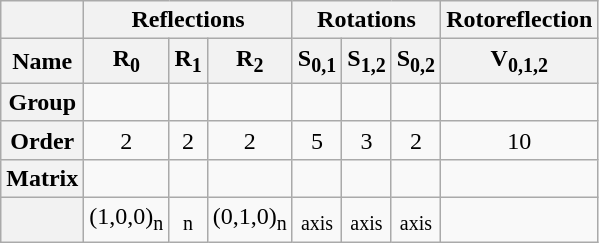<table class=wikitable>
<tr>
<th></th>
<th colspan=3>Reflections</th>
<th colspan=3>Rotations</th>
<th>Rotoreflection</th>
</tr>
<tr>
<th>Name</th>
<th>R<sub>0</sub></th>
<th>R<sub>1</sub></th>
<th>R<sub>2</sub></th>
<th>S<sub>0,1</sub></th>
<th>S<sub>1,2</sub></th>
<th>S<sub>0,2</sub></th>
<th>V<sub>0,1,2</sub></th>
</tr>
<tr align=center>
<th>Group</th>
<td></td>
<td></td>
<td></td>
<td></td>
<td></td>
<td></td>
<td></td>
</tr>
<tr align=center>
<th>Order</th>
<td>2</td>
<td>2</td>
<td>2</td>
<td>5</td>
<td>3</td>
<td>2</td>
<td>10</td>
</tr>
<tr align=center>
<th>Matrix</th>
<td></td>
<td></td>
<td></td>
<td></td>
<td></td>
<td></td>
<td></td>
</tr>
<tr align=center>
<th></th>
<td>(1,0,0)<sub>n</sub></td>
<td><sub>n</sub></td>
<td>(0,1,0)<sub>n</sub></td>
<td><sub>axis</sub></td>
<td><sub>axis</sub></td>
<td><sub>axis</sub></td>
<td></td>
</tr>
</table>
